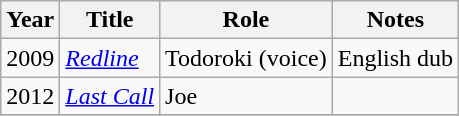<table class="wikitable sortable">
<tr>
<th>Year</th>
<th>Title</th>
<th>Role</th>
<th class="unsortable">Notes</th>
</tr>
<tr>
<td>2009</td>
<td><em><a href='#'>Redline</a></em></td>
<td>Todoroki (voice)</td>
<td>English dub</td>
</tr>
<tr>
<td>2012</td>
<td><em><a href='#'>Last Call</a></em></td>
<td>Joe</td>
<td></td>
</tr>
<tr>
</tr>
</table>
